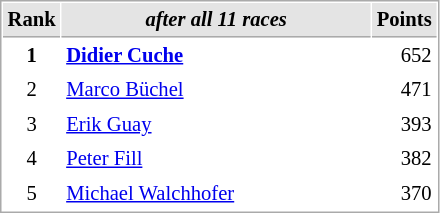<table cellspacing="1" cellpadding="3" style="border:1px solid #AAAAAA;font-size:86%">
<tr bgcolor="#E4E4E4">
<th style="border-bottom:1px solid #AAAAAA" width=10>Rank</th>
<th style="border-bottom:1px solid #AAAAAA" width=200><em>after all 11 races</em></th>
<th style="border-bottom:1px solid #AAAAAA" width=20>Points</th>
</tr>
<tr>
<td align="center"><strong>1</strong></td>
<td> <strong><a href='#'>Didier Cuche</a> </strong></td>
<td align="right">652</td>
</tr>
<tr>
<td align="center">2</td>
<td> <a href='#'>Marco Büchel</a></td>
<td align="right">471</td>
</tr>
<tr>
<td align="center">3</td>
<td> <a href='#'>Erik Guay</a></td>
<td align="right">393</td>
</tr>
<tr>
<td align="center">4</td>
<td> <a href='#'>Peter Fill</a></td>
<td align="right">382</td>
</tr>
<tr>
<td align="center">5</td>
<td> <a href='#'>Michael Walchhofer</a></td>
<td align="right">370</td>
</tr>
</table>
